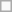<table class="wikitable floatright">
<tr>
<td></td>
</tr>
</table>
